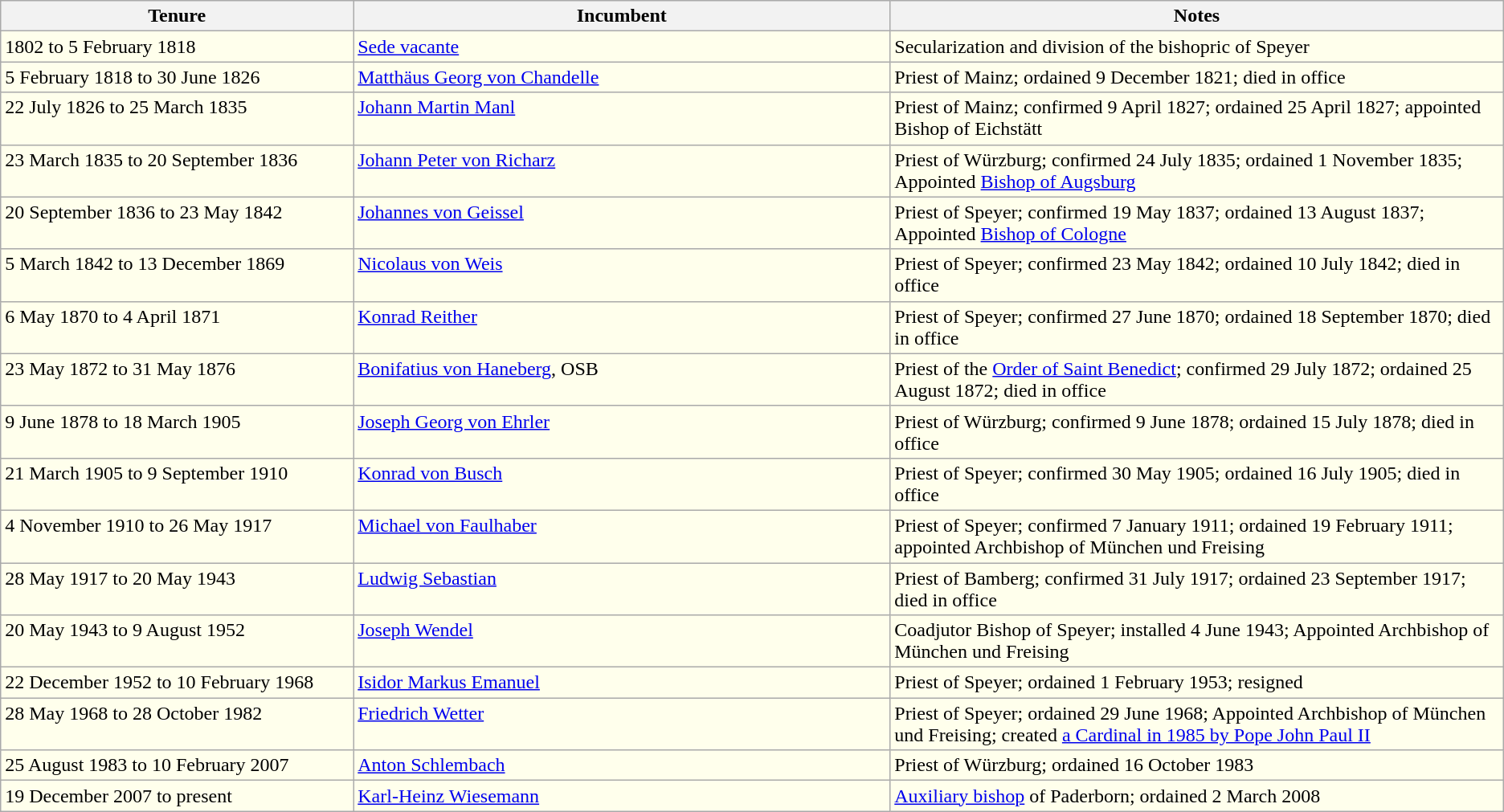<table class=wikitable>
<tr>
<th width="23%">Tenure</th>
<th width="35%">Incumbent</th>
<th width="40%">Notes</th>
</tr>
<tr valign=top bgcolor="#ffffec">
<td>1802 to 5 February 1818</td>
<td><a href='#'>Sede vacante</a></td>
<td>Secularization and division of the bishopric of Speyer</td>
</tr>
<tr valign=top bgcolor="#ffffec">
<td>5 February 1818 to 30 June 1826</td>
<td><a href='#'>Matthäus Georg von Chandelle</a></td>
<td>Priest of Mainz; ordained 9 December 1821; died in office</td>
</tr>
<tr valign=top bgcolor="#ffffec">
<td>22 July 1826 to 25 March 1835</td>
<td><a href='#'>Johann Martin Manl</a></td>
<td>Priest of Mainz; confirmed 9 April 1827; ordained 25 April 1827; appointed Bishop of Eichstätt</td>
</tr>
<tr valign=top bgcolor="#ffffec">
<td>23 March 1835 to 20 September 1836</td>
<td><a href='#'>Johann Peter von Richarz</a></td>
<td>Priest of Würzburg; confirmed 24 July 1835; ordained 1 November 1835; Appointed <a href='#'>Bishop of Augsburg</a></td>
</tr>
<tr valign=top bgcolor="#ffffec">
<td>20 September 1836 to  23 May 1842</td>
<td><a href='#'>Johannes von Geissel</a></td>
<td>Priest of Speyer; confirmed 19 May 1837; ordained 13 August 1837; Appointed <a href='#'>Bishop of Cologne</a></td>
</tr>
<tr valign=top bgcolor="#ffffec">
<td>5 March 1842 to 13 December 1869</td>
<td><a href='#'>Nicolaus von Weis</a></td>
<td>Priest of Speyer; confirmed 23 May 1842; ordained 10 July 1842; died in office</td>
</tr>
<tr valign=top bgcolor="#ffffec">
<td>6 May 1870 to 4 April 1871</td>
<td><a href='#'>Konrad Reither</a></td>
<td>Priest of Speyer; confirmed 27 June 1870; ordained 18 September 1870; died in office</td>
</tr>
<tr valign=top bgcolor="#ffffec">
<td>23 May 1872 to 31 May 1876</td>
<td><a href='#'>Bonifatius von Haneberg</a>, OSB</td>
<td>Priest of the <a href='#'>Order of Saint Benedict</a>; confirmed 29 July 1872; ordained 25 August 1872; died in office</td>
</tr>
<tr valign=top bgcolor="#ffffec">
<td>9 June 1878 to 18 March 1905</td>
<td><a href='#'>Joseph Georg von Ehrler</a></td>
<td>Priest of Würzburg; confirmed 9 June 1878; ordained 15 July 1878; died in office</td>
</tr>
<tr valign=top bgcolor="#ffffec">
<td>21 March 1905 to 9 September 1910</td>
<td><a href='#'>Konrad von Busch</a></td>
<td>Priest of Speyer; confirmed 30 May 1905; ordained 16 July 1905; died in office</td>
</tr>
<tr valign=top bgcolor="#ffffec">
<td>4 November 1910 to 26 May 1917</td>
<td><a href='#'>Michael von Faulhaber</a></td>
<td>Priest of Speyer; confirmed 7 January 1911; ordained 19 February 1911; appointed Archbishop of München und Freising</td>
</tr>
<tr valign=top bgcolor="#ffffec">
<td>28 May 1917 to 20 May 1943</td>
<td><a href='#'>Ludwig Sebastian</a></td>
<td>Priest of Bamberg; confirmed 31 July 1917; ordained 23 September 1917; died in office</td>
</tr>
<tr valign=top bgcolor="#ffffec">
<td>20 May 1943 to 9 August 1952</td>
<td><a href='#'>Joseph Wendel</a></td>
<td>Coadjutor Bishop of Speyer; installed 4 June 1943; Appointed Archbishop of München und Freising</td>
</tr>
<tr valign=top bgcolor="#ffffec">
<td>22 December 1952 to 10 February 1968</td>
<td><a href='#'>Isidor Markus Emanuel</a></td>
<td>Priest of Speyer; ordained 1 February 1953; resigned</td>
</tr>
<tr valign=top bgcolor="#ffffec">
<td>28 May 1968 to 28 October 1982</td>
<td><a href='#'>Friedrich Wetter</a></td>
<td>Priest of Speyer; ordained 29 June 1968; Appointed Archbishop of München und Freising; created <a href='#'>a Cardinal in 1985 by Pope John Paul II</a></td>
</tr>
<tr valign=top bgcolor="#ffffec">
<td>25 August 1983 to 10 February 2007</td>
<td><a href='#'>Anton Schlembach</a></td>
<td>Priest of Würzburg; ordained 16 October 1983</td>
</tr>
<tr valign=top bgcolor="#ffffec">
<td>19 December 2007 to present</td>
<td><a href='#'>Karl-Heinz Wiesemann</a></td>
<td><a href='#'>Auxiliary bishop</a> of Paderborn; ordained 2 March 2008</td>
</tr>
</table>
